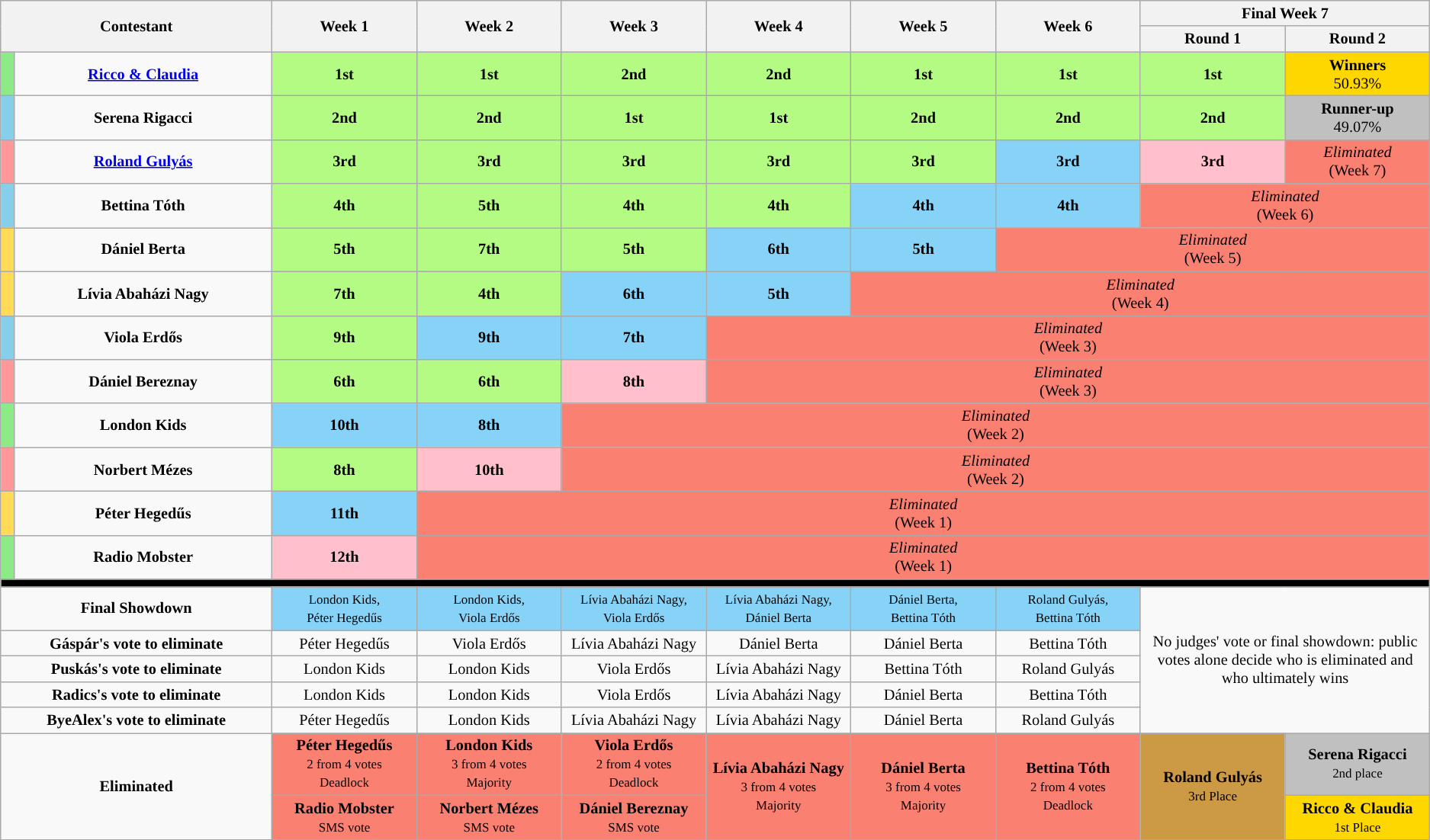<table class="wikitable" style="text-align:center; font-size:85%">
<tr>
<th style="width:15%" rowspan=2 colspan=2>Contestant</th>
<th style="width:8%" rowspan=2>Week 1</th>
<th style="width:8%" rowspan=2>Week 2</th>
<th style="width:8%" rowspan=2>Week 3</th>
<th style="width:8%" rowspan=2>Week 4</th>
<th style="width:8%" rowspan=2>Week 5</th>
<th style="width:8%" rowspan=2>Week 6</th>
<th colspan=2>Final Week 7</th>
</tr>
<tr>
<th style="width:8%">Round 1</th>
<th style="width:8%">Round 2</th>
</tr>
<tr>
<td style="background:#8ceb87;"></td>
<td><strong><a href='#'>Ricco & Claudia</a></strong></td>
<td style="background:#B4FB84"><strong>1st</strong></td>
<td style="background:#B4FB84"><strong>1st</strong></td>
<td style="background:#B4FB84"><strong>2nd</strong></td>
<td style="background:#B4FB84"><strong>2nd</strong></td>
<td style="background:#B4FB84"><strong>1st</strong></td>
<td style="background:#B4FB84"><strong>1st</strong></td>
<td style="background:#B4FB84"><strong>1st</strong></td>
<td style="background:gold"><strong>Winners</strong><br>50.93%</td>
</tr>
<tr>
<td style="background:#87ceeb;"></td>
<td><strong>Serena Rigacci</strong></td>
<td style="background:#B4FB84"><strong>2nd</strong></td>
<td style="background:#B4FB84"><strong>2nd</strong></td>
<td style="background:#B4FB84"><strong>1st</strong></td>
<td style="background:#B4FB84"><strong>1st</strong></td>
<td style="background:#B4FB84"><strong>2nd</strong></td>
<td style="background:#B4FB84"><strong>2nd</strong></td>
<td style="background:#B4FB84"><strong>2nd</strong></td>
<td style="background:silver"><strong>Runner-up</strong><br>49.07%</td>
</tr>
<tr>
<td style="background:#ff9999;"></td>
<td><strong><a href='#'>Roland Gulyás</a></strong></td>
<td style="background:#B4FB84"><strong>3rd</strong></td>
<td style="background:#B4FB84"><strong>3rd</strong></td>
<td style="background:#B4FB84"><strong>3rd</strong></td>
<td style="background:#B4FB84"><strong>3rd</strong></td>
<td style="background:#B4FB84"><strong>3rd</strong></td>
<td style="background:#87D3F8"><strong>3rd</strong></td>
<td style="background:pink"><strong>3rd</strong></td>
<td style="background:salmon;" colspan="2"><em>Eliminated</em><br>(Week 7)</td>
</tr>
<tr>
<td style="background:#87ceeb;"></td>
<td><strong>Bettina Tóth</strong></td>
<td style="background:#B4FB84"><strong>4th</strong></td>
<td style="background:#B4FB84"><strong>5th</strong></td>
<td style="background:#B4FB84"><strong>4th</strong></td>
<td style="background:#B4FB84"><strong>4th</strong></td>
<td style="background:#87D3F8"><strong>4th</strong></td>
<td style="background:#87D3F8"><strong>4th</strong></td>
<td style="background:salmon;" colspan="2"><em>Eliminated</em><br>(Week 6)</td>
</tr>
<tr>
<td style="background:#ffdb58"></td>
<td><strong>Dániel Berta</strong></td>
<td style="background:#B4FB84"><strong>5th</strong></td>
<td style="background:#B4FB84"><strong>7th</strong></td>
<td style="background:#B4FB84"><strong>5th</strong></td>
<td style="background:#87D3F8"><strong>6th</strong></td>
<td style="background:#87D3F8"><strong>5th</strong></td>
<td style="background:salmon;" colspan="3"><em>Eliminated</em><br>(Week 5)</td>
</tr>
<tr>
<td style="background:#ffdb58;"></td>
<td><strong>Lívia Abaházi Nagy</strong></td>
<td style="background:#B4FB84"><strong>7th</strong></td>
<td style="background:#B4FB84"><strong>4th</strong></td>
<td style="background:#87D3F8"><strong>6th</strong></td>
<td style="background:#87D3F8"><strong>5th</strong></td>
<td style="background:salmon;" colspan="4"><em>Eliminated</em><br>(Week 4)</td>
</tr>
<tr>
<td style="background:#87ceeb;"></td>
<td><strong>Viola Erdős</strong></td>
<td style="background:#B4FB84"><strong>9th</strong></td>
<td style="background:#87D3F8"><strong>9th</strong></td>
<td style="background:#87D3F8"><strong>7th</strong></td>
<td style="background:salmon;" colspan="5"><em>Eliminated</em><br>(Week 3)</td>
</tr>
<tr>
<td style="background:#ff9999;"></td>
<td><strong>Dániel Bereznay</strong></td>
<td style="background:#B4FB84"><strong>6th</strong></td>
<td style="background:#B4FB84"><strong>6th</strong></td>
<td style="background:pink"><strong>8th</strong></td>
<td style="background:salmon;" colspan="5"><em>Eliminated</em><br>(Week 3)</td>
</tr>
<tr>
<td style="background:#8ceb87;"></td>
<td><strong>London Kids</strong></td>
<td style="background:#87D3F8"><strong>10th</strong></td>
<td style="background:#87D3F8"><strong>8th</strong></td>
<td style="background:salmon;" colspan="6"><em>Eliminated</em><br>(Week 2)</td>
</tr>
<tr>
<td style="background:#ff9999"></td>
<td><strong>Norbert Mézes</strong></td>
<td style="background:#B4FB84"><strong>8th</strong></td>
<td style="background:pink"><strong>10th</strong></td>
<td style="background:salmon;" colspan="6"><em>Eliminated</em><br>(Week 2)</td>
</tr>
<tr>
<td style="background:#ffdb58;"></td>
<td><strong>Péter Hegedűs</strong></td>
<td style="background:#87D3F8"><strong>11th</strong></td>
<td style="background:salmon;" colspan="7"><em>Eliminated</em><br>(Week 1)</td>
</tr>
<tr>
<td style="background:#8ceb87;"></td>
<td><strong>Radio Mobster</strong></td>
<td style="background:pink"><strong>12th</strong></td>
<td style="background:salmon;" colspan="7"><em>Eliminated</em><br>(Week 1)</td>
</tr>
<tr>
<td style="background:#000;" colspan="13"></td>
</tr>
<tr>
<td colspan=2><strong>Final Showdown</strong></td>
<td style="background:#87D3F8"><small>London Kids,<br>Péter Hegedűs</small></td>
<td style="background:#87D3F8"><small>London Kids,<br>Viola Erdős</small></td>
<td style="background:#87D3F8"><small>Lívia Abaházi Nagy,<br>Viola Erdős</small></td>
<td style="background:#87D3F8"><small>Lívia Abaházi Nagy,<br>Dániel Berta</small></td>
<td style="background:#87D3F8"><small>Dániel Berta,<br>Bettina Tóth</small></td>
<td style="background:#87D3F8"><small>Roland Gulyás,<br>Bettina Tóth</small></td>
<td rowspan=5 colspan=2>No judges' vote or final showdown: public votes alone decide who is eliminated and who ultimately wins</td>
</tr>
<tr>
<td colspan="2"><strong>Gáspár's vote to eliminate</strong></td>
<td>Péter Hegedűs</td>
<td>Viola Erdős</td>
<td>Lívia Abaházi Nagy</td>
<td>Dániel Berta</td>
<td>Dániel Berta</td>
<td>Bettina Tóth</td>
</tr>
<tr>
<td colspan="2"><strong>Puskás's vote to eliminate</strong></td>
<td>London Kids</td>
<td>London Kids</td>
<td>Viola Erdős</td>
<td>Lívia Abaházi Nagy</td>
<td>Bettina Tóth</td>
<td>Roland Gulyás</td>
</tr>
<tr>
<td colspan="2"><strong>Radics's vote to eliminate</strong></td>
<td>London Kids</td>
<td>London Kids</td>
<td>Viola Erdős</td>
<td>Lívia Abaházi Nagy</td>
<td>Dániel Berta</td>
<td>Bettina Tóth</td>
</tr>
<tr>
<td colspan="2"><strong>ByeAlex's vote to eliminate</strong></td>
<td>Péter Hegedűs</td>
<td>London Kids</td>
<td>Lívia Abaházi Nagy</td>
<td>Lívia Abaházi Nagy</td>
<td>Dániel Berta</td>
<td>Roland Gulyás</td>
</tr>
<tr>
<td rowspan=2 colspan=2><strong>Eliminated</strong></td>
<td style="background:salmon;"><strong>Péter Hegedűs</strong><br><small>2 from 4 votes</small><br><small>Deadlock</small></td>
<td style="background:salmon;"><strong>London Kids</strong><br><small>3 from 4 votes </small><br><small>Majority</small></td>
<td style="background:salmon;"><strong>Viola Erdős</strong><br><small>2 from 4 votes </small><br><small>Deadlock</small></td>
<td style="background:salmon;" rowspan="2"><strong>Lívia Abaházi Nagy</strong><br><small>3 from 4 votes </small><br><small>Majority</small></td>
<td style="background:salmon;" rowspan="2"><strong>Dániel Berta</strong> <br><small>3 from 4 votes </small><br><small>Majority</small></td>
<td style="background:salmon;" rowspan="2"><strong>Bettina Tóth</strong><br><small>2 from 4 votes </small><br><small>Deadlock</small></td>
<td style="background:#c94;" rowspan="2"><strong>Roland Gulyás</strong><br><small>3rd Place</small></td>
<td style="background:silver;"><strong>Serena Rigacci</strong><br><small>2nd place</small></td>
</tr>
<tr>
<td style="background:salmon;" rowspan="2"><strong>Radio Mobster</strong><br><small> SMS vote </small></td>
<td style="background:salmon;" rowspan="2"><strong>Norbert Mézes</strong><br><small> SMS vote </small></td>
<td style="background:salmon;" rowspan="2"><strong>Dániel Bereznay</strong><br><small> SMS vote </small></td>
<td style="background:gold; width:5%;"><strong>Ricco & Claudia</strong><br><small>1st Place</small></td>
</tr>
</table>
